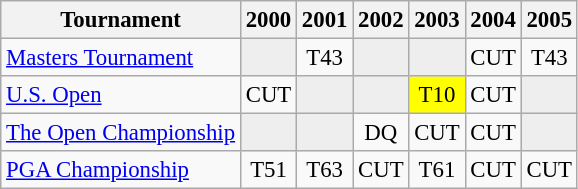<table class="wikitable" style="font-size:95%;text-align:center;">
<tr>
<th>Tournament</th>
<th>2000</th>
<th>2001</th>
<th>2002</th>
<th>2003</th>
<th>2004</th>
<th>2005</th>
</tr>
<tr>
<td align=left><a href='#'>Masters Tournament</a></td>
<td style="background:#eeeeee;"></td>
<td>T43</td>
<td style="background:#eeeeee;"></td>
<td style="background:#eeeeee;"></td>
<td>CUT</td>
<td>T43</td>
</tr>
<tr>
<td align=left><a href='#'>U.S. Open</a></td>
<td>CUT</td>
<td style="background:#eeeeee;"></td>
<td style="background:#eeeeee;"></td>
<td style="background:yellow;">T10</td>
<td>CUT</td>
<td style="background:#eeeeee;"></td>
</tr>
<tr>
<td align=left><a href='#'>The Open Championship</a></td>
<td style="background:#eeeeee;"></td>
<td style="background:#eeeeee;"></td>
<td>DQ</td>
<td>CUT</td>
<td>CUT</td>
<td style="background:#eeeeee;"></td>
</tr>
<tr>
<td align=left><a href='#'>PGA Championship</a></td>
<td>T51</td>
<td>T63</td>
<td>CUT</td>
<td>T61</td>
<td>CUT</td>
<td>CUT</td>
</tr>
</table>
